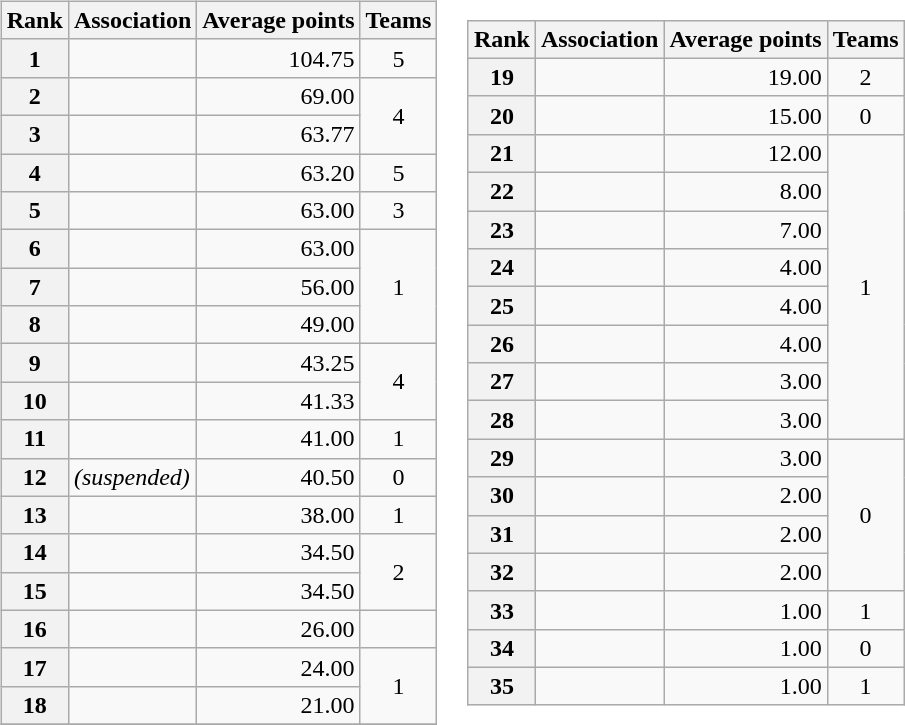<table>
<tr>
<td width=50%><br><table class="wikitable">
<tr>
<th>Rank</th>
<th>Association</th>
<th>Average points</th>
<th>Teams</th>
</tr>
<tr>
<th>1</th>
<td></td>
<td align=right>104.75</td>
<td align="center">5</td>
</tr>
<tr>
<th>2</th>
<td></td>
<td align=right>69.00</td>
<td rowspan="2" align="center">4</td>
</tr>
<tr>
<th>3</th>
<td></td>
<td align=right>63.77</td>
</tr>
<tr>
<th>4</th>
<td></td>
<td align=right>63.20</td>
<td align=center rowspan=1>5</td>
</tr>
<tr>
<th>5</th>
<td></td>
<td align=right>63.00</td>
<td align=center rowspan=1>3</td>
</tr>
<tr>
<th>6</th>
<td></td>
<td align="right">63.00</td>
<td rowspan="3" align="center">1</td>
</tr>
<tr>
<th>7</th>
<td></td>
<td align="right">56.00</td>
</tr>
<tr>
<th>8</th>
<td></td>
<td align="right">49.00</td>
</tr>
<tr>
<th>9</th>
<td></td>
<td align="right">43.25</td>
<td rowspan="2" align="center">4</td>
</tr>
<tr>
<th>10</th>
<td></td>
<td align="right">41.33</td>
</tr>
<tr>
<th>11</th>
<td></td>
<td align="right">41.00</td>
<td align="center">1</td>
</tr>
<tr>
<th>12</th>
<td> <em>(suspended)</em></td>
<td align="right">40.50</td>
<td align="center">0</td>
</tr>
<tr>
<th>13</th>
<td></td>
<td align="right">38.00</td>
<td align="center">1</td>
</tr>
<tr>
<th>14</th>
<td></td>
<td align="right">34.50</td>
<td rowspan="2" align="center">2</td>
</tr>
<tr>
<th>15</th>
<td></td>
<td align=right>34.50</td>
</tr>
<tr>
<th>16</th>
<td></td>
<td align=right>26.00</td>
<td></td>
</tr>
<tr>
<th>17</th>
<td></td>
<td align=right>24.00</td>
<td rowspan="2" align="center">1</td>
</tr>
<tr>
<th>18</th>
<td></td>
<td align=right>21.00</td>
</tr>
<tr>
</tr>
</table>
</td>
<td width=50%><br><table class="wikitable">
<tr>
<th>Rank</th>
<th>Association</th>
<th>Average points</th>
<th>Teams</th>
</tr>
<tr>
<th>19</th>
<td></td>
<td align=right>19.00</td>
<td align="center">2</td>
</tr>
<tr>
<th>20</th>
<td></td>
<td align="right">15.00</td>
<td align="center">0</td>
</tr>
<tr>
<th>21</th>
<td></td>
<td align="right">12.00</td>
<td rowspan="8" align="center">1</td>
</tr>
<tr>
<th>22</th>
<td></td>
<td align="right">8.00</td>
</tr>
<tr>
<th>23</th>
<td></td>
<td align="right">7.00</td>
</tr>
<tr>
<th>24</th>
<td></td>
<td align="right">4.00</td>
</tr>
<tr>
<th>25</th>
<td></td>
<td align="right">4.00</td>
</tr>
<tr>
<th>26</th>
<td></td>
<td align="right">4.00</td>
</tr>
<tr>
<th>27</th>
<td></td>
<td align="right">3.00</td>
</tr>
<tr>
<th>28</th>
<td></td>
<td align="right">3.00</td>
</tr>
<tr>
<th>29</th>
<td></td>
<td align="right">3.00</td>
<td rowspan="4" align="center">0</td>
</tr>
<tr>
<th>30</th>
<td></td>
<td align="right">2.00</td>
</tr>
<tr>
<th>31</th>
<td></td>
<td align="right">2.00</td>
</tr>
<tr>
<th>32</th>
<td></td>
<td align="right">2.00</td>
</tr>
<tr>
<th>33</th>
<td></td>
<td align="right">1.00</td>
<td align="center">1</td>
</tr>
<tr>
<th>34</th>
<td></td>
<td align="right">1.00</td>
<td align="center">0</td>
</tr>
<tr>
<th>35</th>
<td></td>
<td align="right">1.00</td>
<td align="center">1</td>
</tr>
</table>
</td>
</tr>
</table>
